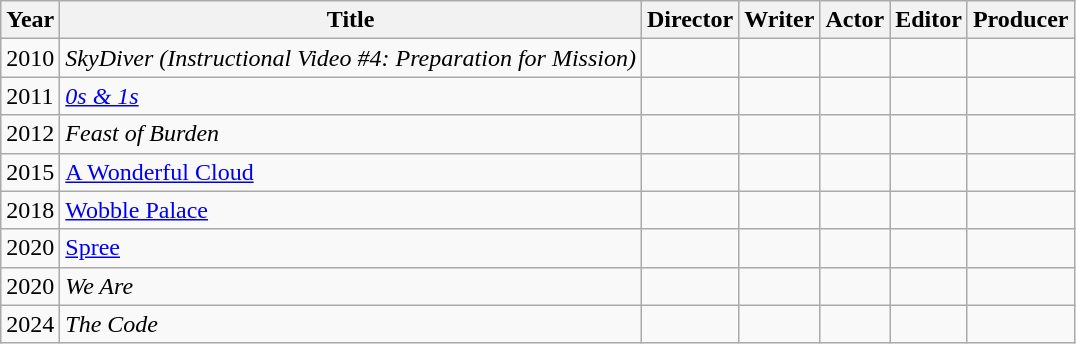<table class="wikitable">
<tr>
<th>Year</th>
<th>Title</th>
<th scope="col">Director</th>
<th scope="col">Writer</th>
<th scope="col">Actor</th>
<th scope="col">Editor</th>
<th scope="col">Producer</th>
</tr>
<tr>
<td>2010</td>
<td><em>SkyDiver (Instructional Video #4: Preparation for Mission)</em></td>
<td></td>
<td></td>
<td></td>
<td></td>
<td></td>
</tr>
<tr>
<td>2011</td>
<td><em><a href='#'>0s & 1s</a></em></td>
<td></td>
<td></td>
<td></td>
<td></td>
<td></td>
</tr>
<tr>
<td>2012</td>
<td><em>Feast of Burden</em></td>
<td></td>
<td></td>
<td></td>
<td></td>
<td></td>
</tr>
<tr>
<td>2015</td>
<td><a href='#'>A Wonderful Cloud</a></td>
<td></td>
<td></td>
<td></td>
<td></td>
<td></td>
</tr>
<tr>
<td>2018</td>
<td><a href='#'>Wobble Palace</a></td>
<td></td>
<td></td>
<td></td>
<td></td>
<td></td>
</tr>
<tr>
<td>2020</td>
<td><a href='#'> Spree</a></td>
<td></td>
<td></td>
<td></td>
<td></td>
<td></td>
</tr>
<tr>
<td>2020</td>
<td><em>We Are</em></td>
<td></td>
<td></td>
<td></td>
<td></td>
<td></td>
</tr>
<tr>
<td>2024</td>
<td><em>The Code</em></td>
<td></td>
<td></td>
<td></td>
<td></td>
<td></td>
</tr>
</table>
